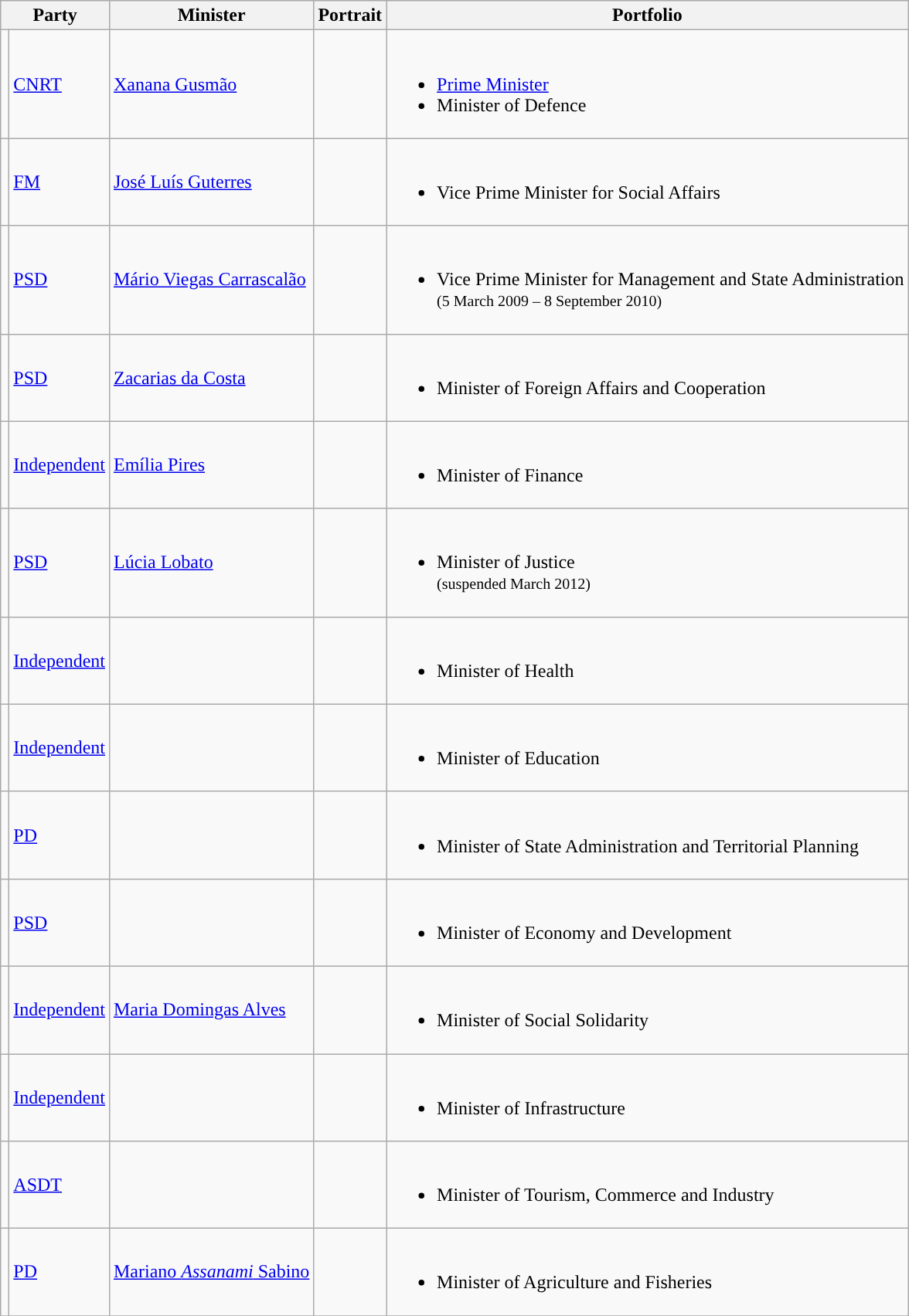<table class="wikitable sortable">
<tr>
<th colspan="2">Party</th>
<th>Minister</th>
<th>Portrait</th>
<th>Portfolio</th>
</tr>
<tr>
<td style="background:"></td>
<td><a href='#'>CNRT</a></td>
<td><a href='#'>Xanana Gusmão</a></td>
<td></td>
<td><br><ul><li><a href='#'>Prime Minister</a></li><li>Minister of Defence</li></ul></td>
</tr>
<tr>
<td style="background:"></td>
<td><a href='#'>FM</a></td>
<td><a href='#'>José Luís Guterres</a></td>
<td></td>
<td><br><ul><li>Vice Prime Minister for Social Affairs</li></ul></td>
</tr>
<tr>
<td style="background:"></td>
<td><a href='#'>PSD</a></td>
<td><a href='#'>Mário Viegas Carrascalão</a></td>
<td></td>
<td><br><ul><li>Vice Prime Minister for Management and State Administration<br><small>(5 March 2009 – 8 September 2010)</small></li></ul></td>
</tr>
<tr>
<td style="background:"></td>
<td><a href='#'>PSD</a></td>
<td><a href='#'>Zacarias da Costa</a></td>
<td></td>
<td><br><ul><li>Minister of Foreign Affairs and Cooperation</li></ul></td>
</tr>
<tr>
<td style="background:"></td>
<td><a href='#'>Independent</a></td>
<td><a href='#'>Emília Pires</a></td>
<td></td>
<td><br><ul><li>Minister of Finance</li></ul></td>
</tr>
<tr>
<td style="background:"></td>
<td><a href='#'>PSD</a></td>
<td><a href='#'>Lúcia Lobato</a></td>
<td></td>
<td><br><ul><li>Minister of Justice<br><small>(suspended March 2012)</small></li></ul></td>
</tr>
<tr>
<td style="background:"></td>
<td><a href='#'>Independent</a></td>
<td></td>
<td></td>
<td><br><ul><li>Minister of Health</li></ul></td>
</tr>
<tr>
<td style="background:"></td>
<td><a href='#'>Independent</a></td>
<td></td>
<td></td>
<td><br><ul><li>Minister of Education</li></ul></td>
</tr>
<tr>
<td style="background:"></td>
<td><a href='#'>PD</a></td>
<td></td>
<td></td>
<td><br><ul><li>Minister of State Administration and Territorial Planning</li></ul></td>
</tr>
<tr>
<td style="background:"></td>
<td><a href='#'>PSD</a></td>
<td></td>
<td></td>
<td><br><ul><li>Minister of Economy and Development</li></ul></td>
</tr>
<tr>
<td style="background:"></td>
<td><a href='#'>Independent</a></td>
<td><a href='#'>Maria Domingas Alves</a></td>
<td></td>
<td><br><ul><li>Minister of Social Solidarity</li></ul></td>
</tr>
<tr>
<td style="background:"></td>
<td><a href='#'>Independent</a></td>
<td></td>
<td></td>
<td><br><ul><li>Minister of Infrastructure</li></ul></td>
</tr>
<tr>
<td></td>
<td><a href='#'>ASDT</a></td>
<td></td>
<td></td>
<td><br><ul><li>Minister of Tourism, Commerce and Industry</li></ul></td>
</tr>
<tr>
<td style="background:"></td>
<td><a href='#'>PD</a></td>
<td><a href='#'>Mariano <em>Assanami</em> Sabino</a></td>
<td></td>
<td><br><ul><li>Minister of Agriculture and Fisheries</li></ul></td>
</tr>
<tr>
</tr>
</table>
